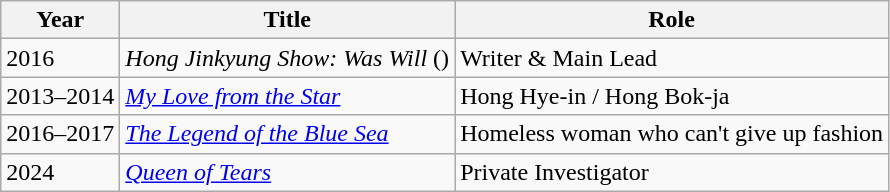<table class="wikitable">
<tr>
<th>Year</th>
<th>Title</th>
<th>Role</th>
</tr>
<tr>
<td>2016</td>
<td><em>Hong Jinkyung Show: Was Will</em> ()</td>
<td>Writer & Main Lead</td>
</tr>
<tr>
<td>2013–2014</td>
<td><em><a href='#'>My Love from the Star</a></em></td>
<td>Hong Hye-in / Hong Bok-ja</td>
</tr>
<tr>
<td>2016–2017</td>
<td><em><a href='#'>The Legend of the Blue Sea</a></em></td>
<td>Homeless woman who can't give up fashion</td>
</tr>
<tr>
<td>2024</td>
<td><em><a href='#'>Queen of Tears</a></em></td>
<td>Private Investigator</td>
</tr>
</table>
